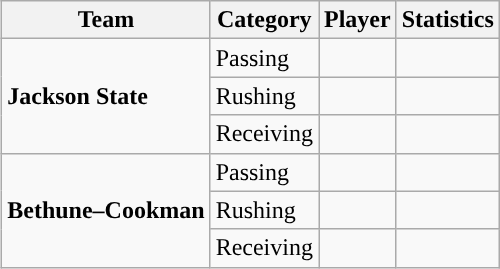<table class="wikitable" style="float: right;">
<tr>
<th>Team</th>
<th>Category</th>
<th>Player</th>
<th>Statistics</th>
</tr>
<tr>
<td rowspan=3><strong>Jackson State</strong></td>
<td>Passing</td>
<td></td>
<td></td>
</tr>
<tr>
<td>Rushing</td>
<td></td>
<td></td>
</tr>
<tr>
<td>Receiving</td>
<td></td>
<td></td>
</tr>
<tr>
<td rowspan=3><strong>Bethune–Cookman</strong></td>
<td>Passing</td>
<td></td>
<td></td>
</tr>
<tr>
<td>Rushing</td>
<td></td>
<td></td>
</tr>
<tr>
<td>Receiving</td>
<td></td>
<td></td>
</tr>
</table>
